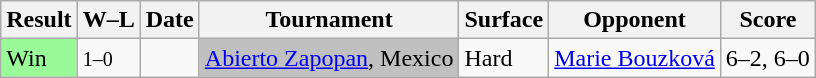<table class="wikitable">
<tr>
<th>Result</th>
<th class="unsortable">W–L</th>
<th>Date</th>
<th>Tournament</th>
<th>Surface</th>
<th>Opponent</th>
<th class="unsortable">Score</th>
</tr>
<tr>
<td bgcolor=98fb98>Win</td>
<td><small>1–0</small></td>
<td><a href='#'></a></td>
<td bgcolor="silver"><a href='#'>Abierto Zapopan</a>, Mexico</td>
<td>Hard</td>
<td> <a href='#'>Marie Bouzková</a></td>
<td>6–2, 6–0</td>
</tr>
</table>
